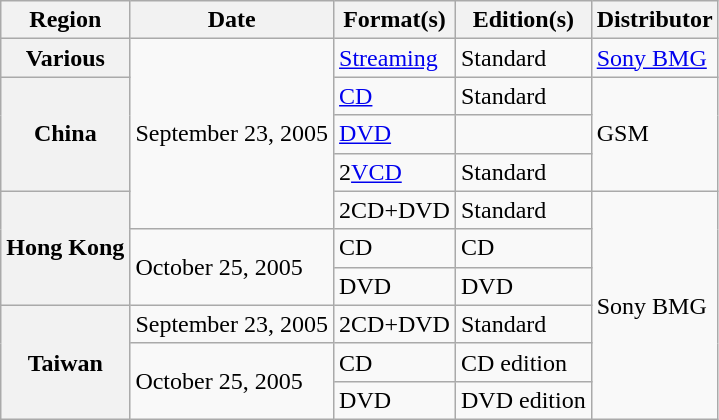<table class="wikitable plainrowheaders">
<tr>
<th>Region</th>
<th>Date</th>
<th>Format(s)</th>
<th>Edition(s)</th>
<th>Distributor</th>
</tr>
<tr>
<th scope="row">Various</th>
<td rowspan="5">September 23, 2005</td>
<td><a href='#'>Streaming</a></td>
<td>Standard</td>
<td><a href='#'>Sony BMG</a></td>
</tr>
<tr>
<th scope="row" rowspan="3">China</th>
<td><a href='#'>CD</a></td>
<td>Standard</td>
<td rowspan="3">GSM</td>
</tr>
<tr>
<td><a href='#'>DVD</a></td>
<td></td>
</tr>
<tr>
<td>2<a href='#'>VCD</a></td>
<td>Standard</td>
</tr>
<tr>
<th scope="row" rowspan="3">Hong Kong</th>
<td>2CD+DVD</td>
<td>Standard</td>
<td rowspan="6">Sony BMG</td>
</tr>
<tr>
<td rowspan="2">October 25, 2005</td>
<td>CD</td>
<td>CD</td>
</tr>
<tr>
<td>DVD</td>
<td>DVD</td>
</tr>
<tr>
<th scope="row" rowspan="3">Taiwan</th>
<td>September 23, 2005</td>
<td>2CD+DVD</td>
<td>Standard</td>
</tr>
<tr>
<td rowspan="2">October 25, 2005</td>
<td>CD</td>
<td>CD edition</td>
</tr>
<tr>
<td>DVD</td>
<td>DVD edition</td>
</tr>
</table>
